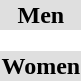<table>
<tr bgcolor="DFDFDF">
<td colspan="4" align="center"><strong>Men</strong></td>
</tr>
<tr>
<td></td>
<td></td>
<td></td>
<td></td>
</tr>
<tr>
<td></td>
<td></td>
<td></td>
<td></td>
</tr>
<tr>
<td></td>
<td></td>
<td></td>
<td></td>
</tr>
<tr bgcolor="DFDFDF">
<td colspan="4" align="center"><strong>Women</strong></td>
</tr>
<tr>
<td></td>
<td></td>
<td></td>
<td></td>
</tr>
<tr>
<td></td>
<td></td>
<td></td>
<td></td>
</tr>
<tr>
<td></td>
<td></td>
<td></td>
<td></td>
</tr>
</table>
